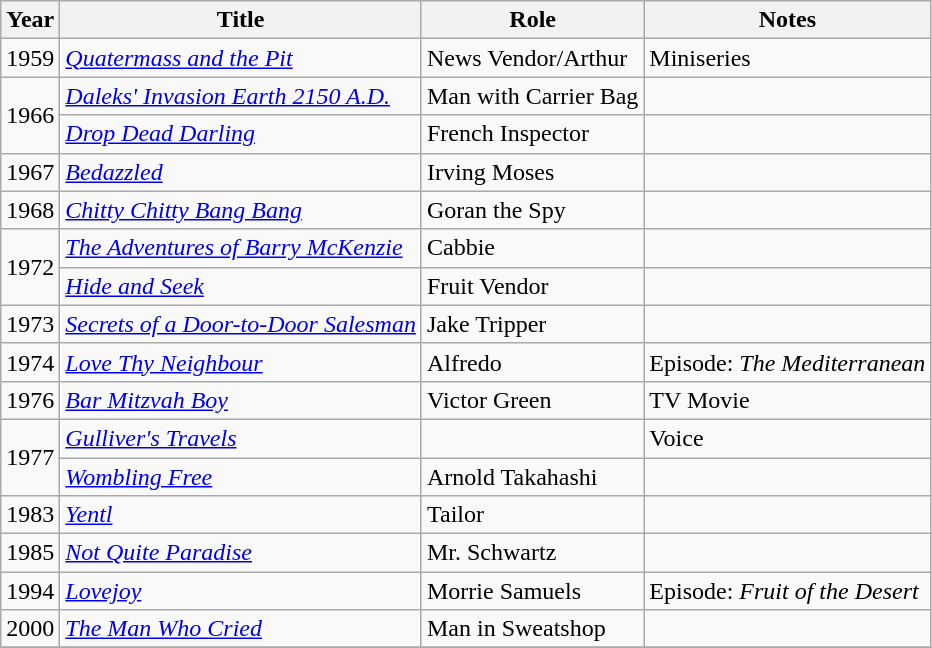<table class="wikitable">
<tr>
<th>Year</th>
<th>Title</th>
<th>Role</th>
<th>Notes</th>
</tr>
<tr>
<td>1959</td>
<td><em><a href='#'>Quatermass and the Pit</a></em></td>
<td>News Vendor/Arthur</td>
<td>Miniseries</td>
</tr>
<tr>
<td rowspan=2>1966</td>
<td><em><a href='#'>Daleks' Invasion Earth 2150 A.D.</a></em></td>
<td>Man with Carrier Bag</td>
<td></td>
</tr>
<tr>
<td><em><a href='#'>Drop Dead Darling</a></em></td>
<td>French Inspector</td>
<td></td>
</tr>
<tr>
<td>1967</td>
<td><em><a href='#'>Bedazzled</a></em></td>
<td>Irving Moses</td>
<td></td>
</tr>
<tr>
<td>1968</td>
<td><em><a href='#'>Chitty Chitty Bang Bang</a></em></td>
<td>Goran the Spy</td>
<td></td>
</tr>
<tr>
<td rowspan=2>1972</td>
<td><em><a href='#'>The Adventures of Barry McKenzie</a></em></td>
<td>Cabbie</td>
<td></td>
</tr>
<tr>
<td><em><a href='#'>Hide and Seek</a></em></td>
<td>Fruit Vendor</td>
<td></td>
</tr>
<tr>
<td>1973</td>
<td><em><a href='#'>Secrets of a Door-to-Door Salesman</a></em></td>
<td>Jake Tripper</td>
<td></td>
</tr>
<tr>
<td>1974</td>
<td><em><a href='#'>Love Thy Neighbour</a></em></td>
<td>Alfredo</td>
<td>Episode: <em>The Mediterranean</em></td>
</tr>
<tr>
<td>1976</td>
<td><em><a href='#'>Bar Mitzvah Boy</a></em></td>
<td>Victor Green</td>
<td>TV Movie</td>
</tr>
<tr>
<td rowspan=2>1977</td>
<td><em><a href='#'>Gulliver's Travels</a></em></td>
<td></td>
<td>Voice</td>
</tr>
<tr>
<td><em><a href='#'>Wombling Free</a></em></td>
<td>Arnold Takahashi</td>
<td></td>
</tr>
<tr>
<td>1983</td>
<td><em><a href='#'>Yentl</a></em></td>
<td>Tailor</td>
<td></td>
</tr>
<tr>
<td>1985</td>
<td><em><a href='#'>Not Quite Paradise</a></em></td>
<td>Mr. Schwartz</td>
</tr>
<tr>
<td>1994</td>
<td><em><a href='#'>Lovejoy</a></em></td>
<td>Morrie Samuels</td>
<td>Episode: <em>Fruit of the Desert</em></td>
</tr>
<tr>
<td>2000</td>
<td><em><a href='#'>The Man Who Cried</a></em></td>
<td>Man in Sweatshop</td>
<td></td>
</tr>
<tr>
</tr>
</table>
